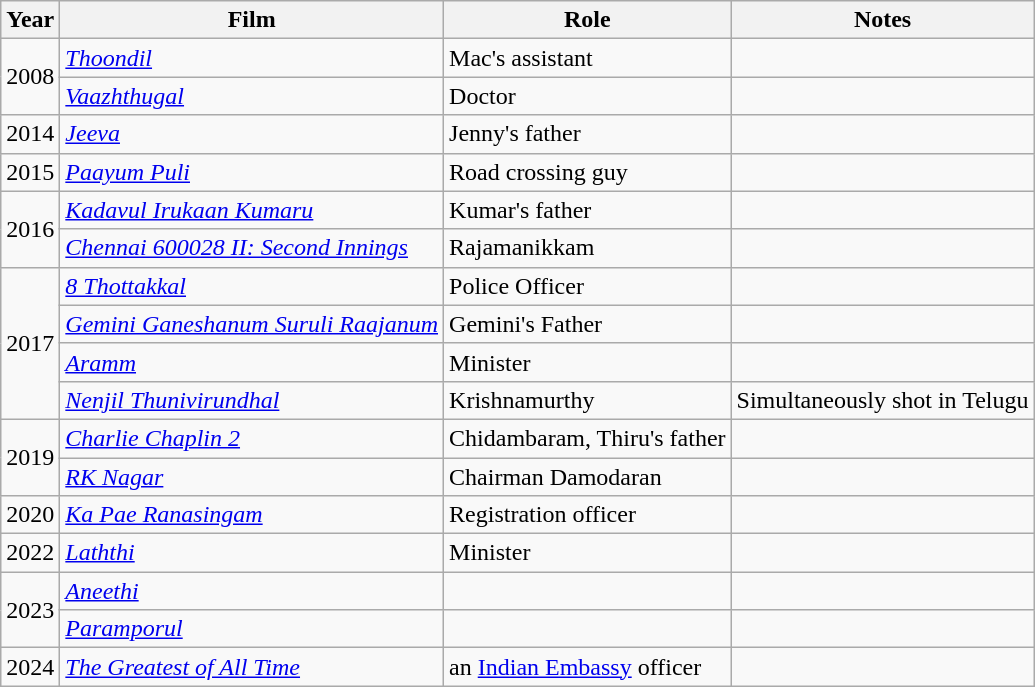<table class="wikitable">
<tr>
<th>Year</th>
<th>Film</th>
<th>Role</th>
<th>Notes</th>
</tr>
<tr>
<td rowspan="2">2008</td>
<td><em><a href='#'>Thoondil</a></em></td>
<td>Mac's assistant</td>
<td></td>
</tr>
<tr>
<td><em><a href='#'>Vaazhthugal</a></em></td>
<td>Doctor</td>
<td></td>
</tr>
<tr>
<td>2014</td>
<td><em><a href='#'>Jeeva</a></em></td>
<td>Jenny's father</td>
<td></td>
</tr>
<tr>
<td>2015</td>
<td><em><a href='#'>Paayum Puli</a></em></td>
<td>Road crossing guy</td>
<td></td>
</tr>
<tr>
<td rowspan="2">2016</td>
<td><em><a href='#'>Kadavul Irukaan Kumaru</a></em></td>
<td>Kumar's father</td>
<td></td>
</tr>
<tr>
<td><em><a href='#'>Chennai 600028 II: Second Innings</a></em></td>
<td>Rajamanikkam</td>
<td></td>
</tr>
<tr>
<td rowspan="4">2017</td>
<td><em><a href='#'>8 Thottakkal</a></em></td>
<td>Police Officer</td>
<td></td>
</tr>
<tr>
<td><em><a href='#'>Gemini Ganeshanum Suruli Raajanum</a></em></td>
<td>Gemini's Father</td>
<td></td>
</tr>
<tr>
<td><em><a href='#'>Aramm</a></em></td>
<td>Minister</td>
<td></td>
</tr>
<tr>
<td><em><a href='#'>Nenjil Thunivirundhal</a></em></td>
<td>Krishnamurthy</td>
<td>Simultaneously shot in Telugu</td>
</tr>
<tr>
<td rowspan="2">2019</td>
<td><em><a href='#'>Charlie Chaplin 2</a></em></td>
<td>Chidambaram, Thiru's father</td>
<td></td>
</tr>
<tr>
<td><em><a href='#'>RK Nagar</a></em></td>
<td>Chairman Damodaran</td>
<td></td>
</tr>
<tr>
<td>2020</td>
<td><em><a href='#'>Ka Pae Ranasingam</a></em></td>
<td>Registration officer</td>
<td></td>
</tr>
<tr>
<td>2022</td>
<td><em><a href='#'>Laththi</a></em></td>
<td>Minister</td>
<td></td>
</tr>
<tr>
<td rowspan="2">2023</td>
<td><em><a href='#'>Aneethi</a></em></td>
<td></td>
<td></td>
</tr>
<tr>
<td><em><a href='#'>Paramporul</a></em></td>
<td></td>
<td></td>
</tr>
<tr>
<td rowspan="1">2024</td>
<td><em><a href='#'>The Greatest of All Time</a></em></td>
<td>an <a href='#'>Indian Embassy</a> officer</td>
<td></td>
</tr>
</table>
